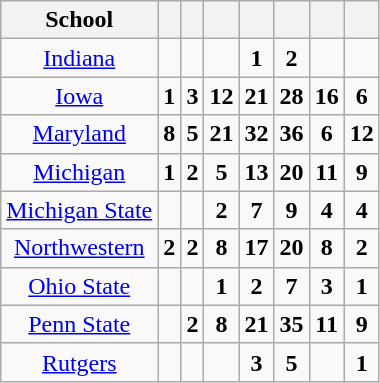<table class="wikitable sortable" style="text-align: center;">
<tr>
<th scope="col">School</th>
<th scope="col"></th>
<th scope="col"></th>
<th scope="col"></th>
<th scope="col"></th>
<th scope="col"></th>
<th scope="col"></th>
<th scope="col"></th>
</tr>
<tr>
<td><a href='#'>Indiana</a></td>
<td></td>
<td></td>
<td></td>
<td><strong>1</strong><br></td>
<td><strong>2</strong><br></td>
<td></td>
<td></td>
</tr>
<tr>
<td><a href='#'>Iowa</a></td>
<td><strong>1</strong><br></td>
<td><strong>3</strong><br></td>
<td><strong>12</strong><br></td>
<td><strong>21</strong><br></td>
<td><strong>28</strong><br></td>
<td><strong>16</strong><br></td>
<td><strong>6</strong><br></td>
</tr>
<tr>
<td><a href='#'>Maryland</a></td>
<td><strong>8</strong><br></td>
<td><strong>5</strong><br></td>
<td><strong>21</strong><br></td>
<td><strong>32</strong><br></td>
<td><strong>36</strong><br></td>
<td><strong>6</strong><br></td>
<td><strong>12</strong><br></td>
</tr>
<tr>
<td><a href='#'>Michigan</a></td>
<td><strong>1</strong><br></td>
<td><strong>2</strong><br></td>
<td><strong>5</strong><br></td>
<td><strong>13</strong><br></td>
<td><strong>20</strong><br></td>
<td><strong>11</strong><br></td>
<td><strong>9</strong><br></td>
</tr>
<tr>
<td><a href='#'>Michigan State</a></td>
<td></td>
<td></td>
<td><strong>2</strong><br></td>
<td><strong>7</strong><br></td>
<td><strong>9</strong><br></td>
<td><strong>4</strong><br></td>
<td><strong>4</strong><br></td>
</tr>
<tr>
<td><a href='#'>Northwestern</a></td>
<td><strong>2</strong><br></td>
<td><strong>2</strong><br></td>
<td><strong>8</strong><br></td>
<td><strong>17</strong><br></td>
<td><strong>20</strong><br></td>
<td><strong>8</strong><br></td>
<td><strong>2</strong><br></td>
</tr>
<tr>
<td><a href='#'>Ohio State</a></td>
<td></td>
<td></td>
<td><strong>1</strong><br></td>
<td><strong>2</strong><br></td>
<td><strong>7</strong><br></td>
<td><strong>3</strong><br></td>
<td><strong>1</strong><br></td>
</tr>
<tr>
<td><a href='#'>Penn State</a></td>
<td></td>
<td><strong>2</strong><br></td>
<td><strong>8</strong><br></td>
<td><strong>21</strong><br></td>
<td><strong>35</strong><br></td>
<td><strong>11</strong><br></td>
<td><strong>9</strong><br></td>
</tr>
<tr>
<td><a href='#'>Rutgers</a></td>
<td></td>
<td></td>
<td></td>
<td><strong>3</strong><br></td>
<td><strong>5</strong><br></td>
<td></td>
<td><strong>1</strong><br></td>
</tr>
</table>
